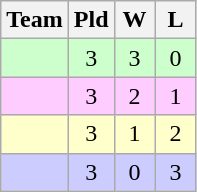<table class="wikitable" style="text-align:center">
<tr>
<th width="20">Team</th>
<th width="20">Pld</th>
<th width="20">W</th>
<th width="20">L</th>
</tr>
<tr style="background:#cfc">
<td align=left></td>
<td>3</td>
<td>3</td>
<td>0</td>
</tr>
<tr style="background:#ffccff">
<td align=left></td>
<td>3</td>
<td>2</td>
<td>1</td>
</tr>
<tr style="background:#ffc">
<td align=left></td>
<td>3</td>
<td>1</td>
<td>2</td>
</tr>
<tr bgcolor=ccccff>
<td align=left></td>
<td>3</td>
<td>0</td>
<td>3</td>
</tr>
</table>
